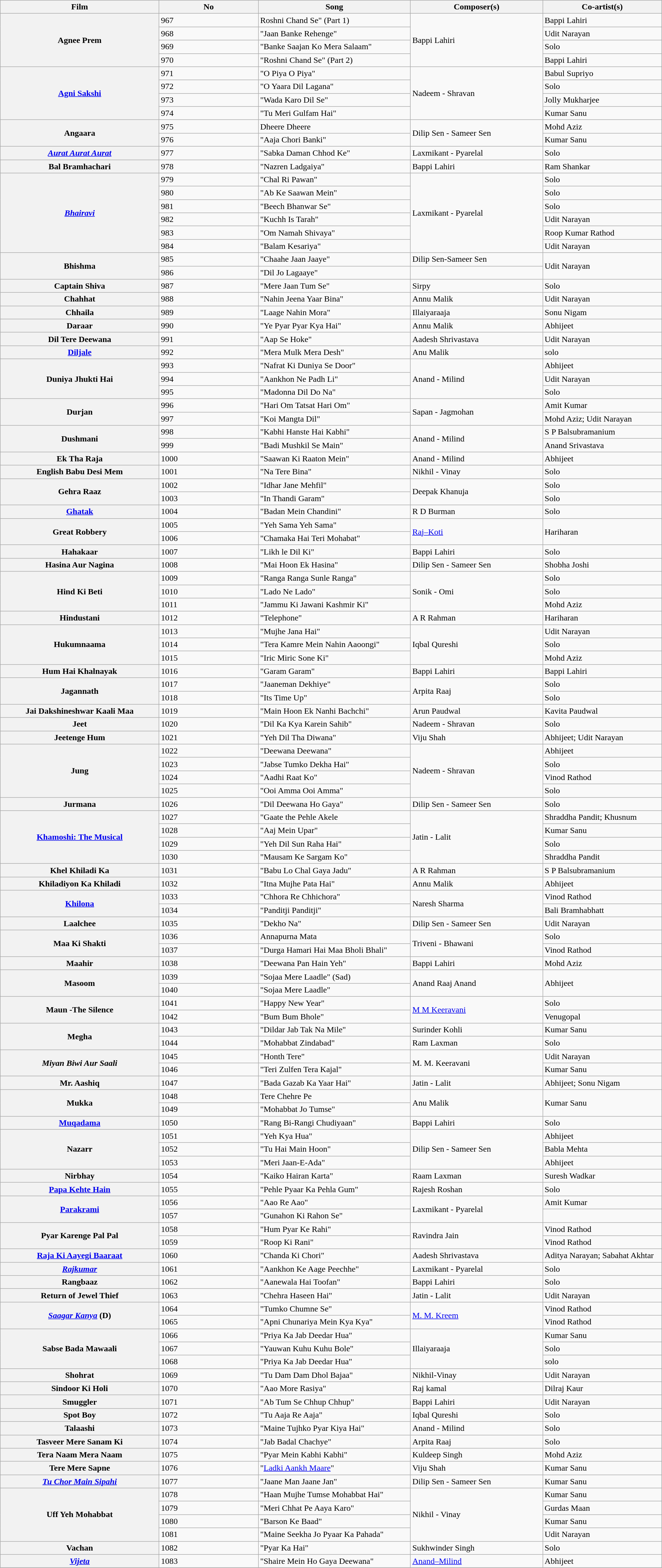<table class="wikitable plainrowheaders" style="width:100%; textcolor:#000">
<tr>
<th scope="col" style="width:24%;">Film</th>
<th>No</th>
<th scope="col" style="width:23%;">Song</th>
<th scope="col" style="width:20%;">Composer(s)</th>
<th scope="col" style="width:18%;">Co-artist(s)</th>
</tr>
<tr>
<th rowspan="4">Agnee Prem</th>
<td>967</td>
<td>Roshni Chand Se" (Part 1)</td>
<td rowspan="4">Bappi Lahiri</td>
<td>Bappi Lahiri</td>
</tr>
<tr>
<td>968</td>
<td>"Jaan Banke Rehenge"</td>
<td>Udit Narayan</td>
</tr>
<tr>
<td>969</td>
<td>"Banke Saajan Ko Mera Salaam"</td>
<td>Solo</td>
</tr>
<tr>
<td>970</td>
<td>"Roshni Chand Se" (Part 2)</td>
<td>Bappi Lahiri</td>
</tr>
<tr>
<th rowspan="4"><a href='#'>Agni Sakshi</a></th>
<td>971</td>
<td>"O Piya O Piya"</td>
<td rowspan="4">Nadeem - Shravan</td>
<td>Babul Supriyo</td>
</tr>
<tr>
<td>972</td>
<td>"O Yaara Dil Lagana"</td>
<td>Solo</td>
</tr>
<tr>
<td>973</td>
<td>"Wada Karo Dil Se"</td>
<td>Jolly Mukharjee</td>
</tr>
<tr>
<td>974</td>
<td>"Tu Meri Gulfam Hai"</td>
<td>Kumar Sanu</td>
</tr>
<tr>
<th rowspan="2">Angaara</th>
<td>975</td>
<td>Dheere Dheere</td>
<td rowspan="2">Dilip Sen - Sameer Sen</td>
<td>Mohd Aziz</td>
</tr>
<tr>
<td>976</td>
<td>"Aaja Chori Banki"</td>
<td>Kumar Sanu</td>
</tr>
<tr>
<th><em><a href='#'>Aurat Aurat Aurat</a></em></th>
<td>977</td>
<td>"Sabka Daman Chhod Ke"</td>
<td>Laxmikant - Pyarelal</td>
<td>Solo</td>
</tr>
<tr>
<th>Bal Bramhachari</th>
<td>978</td>
<td>"Nazren Ladgaiya"</td>
<td>Bappi Lahiri</td>
<td>Ram Shankar</td>
</tr>
<tr>
<th rowspan="6"><em><a href='#'>Bhairavi</a></em></th>
<td>979</td>
<td>"Chal Ri Pawan"</td>
<td rowspan="6">Laxmikant - Pyarelal</td>
<td>Solo</td>
</tr>
<tr>
<td>980</td>
<td>"Ab Ke Saawan Mein"</td>
<td>Solo</td>
</tr>
<tr>
<td>981</td>
<td>"Beech Bhanwar Se"</td>
<td>Solo</td>
</tr>
<tr>
<td>982</td>
<td>"Kuchh Is Tarah"</td>
<td>Udit Narayan</td>
</tr>
<tr>
<td>983</td>
<td>"Om Namah Shivaya"</td>
<td>Roop Kumar Rathod</td>
</tr>
<tr>
<td>984</td>
<td>"Balam Kesariya"</td>
<td>Udit Narayan</td>
</tr>
<tr>
<th rowspan="2">Bhishma</th>
<td>985</td>
<td>"Chaahe Jaan Jaaye"</td>
<td>Dilip Sen-Sameer Sen</td>
<td rowspan="2">Udit Narayan</td>
</tr>
<tr>
<td>986</td>
<td>"Dil Jo Lagaaye"</td>
</tr>
<tr>
<th>Captain Shiva</th>
<td>987</td>
<td>"Mere Jaan Tum Se"</td>
<td>Sirpy</td>
<td>Solo</td>
</tr>
<tr>
<th>Chahhat</th>
<td>988</td>
<td>"Nahin Jeena Yaar Bina"</td>
<td>Annu Malik</td>
<td>Udit Narayan</td>
</tr>
<tr>
<th>Chhaila</th>
<td>989</td>
<td>"Laage Nahin Mora"</td>
<td>Illaiyaraaja</td>
<td>Sonu Nigam</td>
</tr>
<tr>
<th>Daraar</th>
<td>990</td>
<td>"Ye Pyar Pyar Kya Hai"</td>
<td>Annu Malik</td>
<td>Abhijeet</td>
</tr>
<tr>
<th>Dil Tere Deewana</th>
<td>991</td>
<td>"Aap Se Hoke"</td>
<td>Aadesh Shrivastava</td>
<td>Udit Narayan</td>
</tr>
<tr>
<th><a href='#'>Diljale</a></th>
<td>992</td>
<td>"Mera Mulk Mera Desh"</td>
<td>Anu Malik</td>
<td>solo</td>
</tr>
<tr>
<th rowspan="3">Duniya Jhukti Hai</th>
<td>993</td>
<td>"Nafrat Ki Duniya Se Door"</td>
<td rowspan="3">Anand - Milind</td>
<td>Abhijeet</td>
</tr>
<tr>
<td>994</td>
<td>"Aankhon Ne Padh Li"</td>
<td>Udit Narayan</td>
</tr>
<tr>
<td>995</td>
<td>"Madonna Dil Do Na"</td>
<td>Solo</td>
</tr>
<tr>
<th rowspan="2">Durjan</th>
<td>996</td>
<td>"Hari Om Tatsat Hari Om"</td>
<td rowspan="2">Sapan - Jagmohan</td>
<td>Amit Kumar</td>
</tr>
<tr>
<td>997</td>
<td>"Koi Mangta Dil"</td>
<td>Mohd Aziz; Udit Narayan</td>
</tr>
<tr>
<th rowspan="2">Dushmani</th>
<td>998</td>
<td>"Kabhi Hanste Hai Kabhi"</td>
<td rowspan="2">Anand - Milind</td>
<td>S P Balsubramanium</td>
</tr>
<tr>
<td>999</td>
<td>"Badi Mushkil Se Main"</td>
<td>Anand Srivastava</td>
</tr>
<tr>
<th>Ek Tha Raja</th>
<td>1000</td>
<td>"Saawan Ki Raaton Mein"</td>
<td>Anand - Milind</td>
<td>Abhijeet</td>
</tr>
<tr>
<th>English Babu Desi Mem</th>
<td>1001</td>
<td>"Na Tere Bina"</td>
<td>Nikhil - Vinay</td>
<td>Solo</td>
</tr>
<tr>
<th rowspan="2">Gehra Raaz</th>
<td>1002</td>
<td>"Idhar Jane Mehfil"</td>
<td rowspan="2">Deepak Khanuja</td>
<td>Solo</td>
</tr>
<tr>
<td>1003</td>
<td>"In Thandi Garam"</td>
<td>Solo</td>
</tr>
<tr>
<th><a href='#'>Ghatak</a></th>
<td>1004</td>
<td>"Badan Mein Chandini"</td>
<td>R D Burman</td>
<td>Solo</td>
</tr>
<tr>
<th rowspan="2">Great Robbery</th>
<td>1005</td>
<td>"Yeh Sama Yeh Sama"</td>
<td rowspan="2"><a href='#'>Raj–Koti</a></td>
<td rowspan="2">Hariharan</td>
</tr>
<tr>
<td>1006</td>
<td>"Chamaka Hai Teri Mohabat"</td>
</tr>
<tr>
<th>Hahakaar</th>
<td>1007</td>
<td>"Likh le Dil Ki"</td>
<td>Bappi Lahiri</td>
<td>Solo</td>
</tr>
<tr>
<th>Hasina Aur Nagina</th>
<td>1008</td>
<td>"Mai Hoon Ek Hasina"</td>
<td>Dilip Sen - Sameer Sen</td>
<td>Shobha Joshi</td>
</tr>
<tr>
<th rowspan="3">Hind Ki Beti</th>
<td>1009</td>
<td>"Ranga Ranga Sunle Ranga"</td>
<td rowspan="3">Sonik - Omi</td>
<td>Solo</td>
</tr>
<tr>
<td>1010</td>
<td>"Lado Ne Lado"</td>
<td>Solo</td>
</tr>
<tr>
<td>1011</td>
<td>"Jammu Ki Jawani Kashmir Ki"</td>
<td>Mohd Aziz</td>
</tr>
<tr>
<th>Hindustani</th>
<td>1012</td>
<td>"Telephone"</td>
<td>A R Rahman</td>
<td>Hariharan</td>
</tr>
<tr>
<th rowspan="3">Hukumnaama</th>
<td>1013</td>
<td>"Mujhe Jana Hai"</td>
<td rowspan="3">Iqbal Qureshi</td>
<td>Udit Narayan</td>
</tr>
<tr>
<td>1014</td>
<td>"Tera Kamre Mein Nahin Aaoongi"</td>
<td>Solo</td>
</tr>
<tr>
<td>1015</td>
<td>"Iric Miric Sone Ki"</td>
<td>Mohd Aziz</td>
</tr>
<tr>
<th>Hum Hai Khalnayak</th>
<td>1016</td>
<td>"Garam Garam"</td>
<td rowspan="1">Bappi Lahiri</td>
<td>Bappi Lahiri</td>
</tr>
<tr>
<th rowspan="2">Jagannath</th>
<td>1017</td>
<td>"Jaaneman Dekhiye"</td>
<td rowspan="2">Arpita Raaj</td>
<td>Solo</td>
</tr>
<tr>
<td>1018</td>
<td>"Its Time Up"</td>
<td>Solo</td>
</tr>
<tr>
<th>Jai Dakshineshwar Kaali Maa</th>
<td>1019</td>
<td>"Main Hoon Ek Nanhi Bachchi"</td>
<td>Arun Paudwal</td>
<td>Kavita Paudwal</td>
</tr>
<tr>
<th>Jeet</th>
<td>1020</td>
<td>"Dil Ka Kya Karein Sahib"</td>
<td>Nadeem - Shravan</td>
<td>Solo</td>
</tr>
<tr>
<th>Jeetenge Hum</th>
<td>1021</td>
<td>"Yeh Dil Tha Diwana"</td>
<td>Viju Shah</td>
<td>Abhijeet; Udit Narayan</td>
</tr>
<tr>
<th rowspan="4">Jung</th>
<td>1022</td>
<td>"Deewana Deewana"</td>
<td rowspan="4">Nadeem - Shravan</td>
<td>Abhijeet</td>
</tr>
<tr>
<td>1023</td>
<td>"Jabse Tumko Dekha Hai"</td>
<td>Solo</td>
</tr>
<tr>
<td>1024</td>
<td>"Aadhi Raat Ko"</td>
<td>Vinod Rathod</td>
</tr>
<tr>
<td>1025</td>
<td>"Ooi Amma Ooi Amma"</td>
<td>Solo</td>
</tr>
<tr>
<th>Jurmana</th>
<td>1026</td>
<td>"Dil Deewana Ho Gaya"</td>
<td>Dilip Sen - Sameer Sen</td>
<td>Solo</td>
</tr>
<tr>
<th rowspan="4"><a href='#'>Khamoshi: The Musical</a></th>
<td>1027</td>
<td>"Gaate the Pehle Akele</td>
<td rowspan="4">Jatin - Lalit</td>
<td>Shraddha Pandit; Khusnum</td>
</tr>
<tr>
<td>1028</td>
<td>"Aaj Mein Upar"</td>
<td>Kumar Sanu</td>
</tr>
<tr>
<td>1029</td>
<td>"Yeh Dil Sun Raha Hai"</td>
<td>Solo</td>
</tr>
<tr>
<td>1030</td>
<td>"Mausam Ke Sargam Ko"</td>
<td>Shraddha Pandit</td>
</tr>
<tr>
<th>Khel Khiladi Ka</th>
<td>1031</td>
<td>"Babu Lo Chal Gaya Jadu"</td>
<td>A R Rahman</td>
<td>S P Balsubramanium</td>
</tr>
<tr>
<th>Khiladiyon Ka Khiladi</th>
<td>1032</td>
<td>"Itna Mujhe Pata Hai"</td>
<td>Annu Malik</td>
<td>Abhijeet</td>
</tr>
<tr>
<th rowspan="2"><a href='#'>Khilona</a></th>
<td>1033</td>
<td>"Chhora Re Chhichora"</td>
<td rowspan="2">Naresh Sharma</td>
<td>Vinod Rathod</td>
</tr>
<tr>
<td>1034</td>
<td>"Panditji Panditji"</td>
<td>Bali Bramhabhatt</td>
</tr>
<tr>
<th>Laalchee</th>
<td>1035</td>
<td>"Dekho Na"</td>
<td>Dilip Sen - Sameer Sen</td>
<td>Udit Narayan</td>
</tr>
<tr>
<th rowspan="2">Maa Ki Shakti</th>
<td>1036</td>
<td>Annapurna Mata</td>
<td rowspan="2">Triveni - Bhawani</td>
<td>Solo</td>
</tr>
<tr>
<td>1037</td>
<td>"Durga Hamari Hai Maa Bholi Bhali"</td>
<td>Vinod Rathod</td>
</tr>
<tr>
<th>Maahir</th>
<td>1038</td>
<td>"Deewana Pan Hain Yeh"</td>
<td>Bappi Lahiri</td>
<td>Mohd Aziz</td>
</tr>
<tr>
<th rowspan="2">Masoom</th>
<td>1039</td>
<td>"Sojaa Mere Laadle" (Sad)</td>
<td rowspan="2">Anand Raaj Anand</td>
<td rowspan="2">Abhijeet</td>
</tr>
<tr>
<td>1040</td>
<td>"Sojaa Mere Laadle"</td>
</tr>
<tr>
<th rowspan="2">Maun -The Silence</th>
<td>1041</td>
<td>"Happy New Year"</td>
<td rowspan="2"><a href='#'>M M Keeravani</a></td>
<td>Solo</td>
</tr>
<tr>
<td>1042</td>
<td>"Bum Bum Bhole"</td>
<td>Venugopal</td>
</tr>
<tr>
<th rowspan="2">Megha</th>
<td>1043</td>
<td>"Dildar Jab Tak Na Mile"</td>
<td>Surinder Kohli</td>
<td>Kumar Sanu</td>
</tr>
<tr>
<td>1044</td>
<td>"Mohabbat Zindabad"</td>
<td>Ram Laxman</td>
<td>Solo</td>
</tr>
<tr>
<th rowspan=2><em>Miyan Biwi Aur Saali</em></th>
<td>1045</td>
<td>"Honth Tere"</td>
<td rowspan=2>M. M. Keeravani</td>
<td>Udit Narayan</td>
</tr>
<tr>
<td>1046</td>
<td>"Teri Zulfen Tera Kajal"</td>
<td>Kumar Sanu</td>
</tr>
<tr>
<th>Mr. Aashiq</th>
<td>1047</td>
<td>"Bada Gazab Ka Yaar Hai"</td>
<td>Jatin - Lalit</td>
<td>Abhijeet; Sonu Nigam</td>
</tr>
<tr>
<th rowspan="2">Mukka</th>
<td>1048</td>
<td>Tere Chehre Pe</td>
<td rowspan="2">Anu Malik</td>
<td rowspan="2">Kumar Sanu</td>
</tr>
<tr>
<td>1049</td>
<td>"Mohabbat Jo Tumse"</td>
</tr>
<tr>
<th><a href='#'>Muqadama</a></th>
<td>1050</td>
<td>"Rang Bi-Rangi Chudiyaan"</td>
<td>Bappi Lahiri</td>
<td>Solo</td>
</tr>
<tr>
<th rowspan="3">Nazarr</th>
<td>1051</td>
<td>"Yeh Kya Hua"</td>
<td rowspan="3">Dilip Sen - Sameer Sen</td>
<td>Abhijeet</td>
</tr>
<tr>
<td>1052</td>
<td>"Tu Hai Main Hoon"</td>
<td>Babla Mehta</td>
</tr>
<tr>
<td>1053</td>
<td>"Meri Jaan-E-Ada"</td>
<td>Abhijeet</td>
</tr>
<tr>
<th>Nirbhay</th>
<td>1054</td>
<td>"Kaiko Hairan Karta"</td>
<td>Raam Laxman</td>
<td>Suresh Wadkar</td>
</tr>
<tr>
<th><a href='#'>Papa Kehte Hain</a></th>
<td>1055</td>
<td>"Pehle Pyaar Ka Pehla Gum"</td>
<td>Rajesh Roshan</td>
<td>Solo</td>
</tr>
<tr>
<th rowspan="2"><a href='#'>Parakrami</a></th>
<td>1056</td>
<td>"Aao Re Aao"</td>
<td rowspan="2">Laxmikant - Pyarelal</td>
<td>Amit Kumar</td>
</tr>
<tr>
<td>1057</td>
<td>"Gunahon Ki Rahon Se"</td>
</tr>
<tr>
<th rowspan="2">Pyar Karenge Pal Pal</th>
<td>1058</td>
<td>"Hum Pyar Ke Rahi"</td>
<td rowspan="2">Ravindra Jain</td>
<td>Vinod Rathod</td>
</tr>
<tr>
<td>1059</td>
<td>"Roop Ki Rani"</td>
<td>Vinod Rathod</td>
</tr>
<tr>
<th><a href='#'>Raja Ki Aayegi Baaraat</a></th>
<td>1060</td>
<td>"Chanda Ki Chori"</td>
<td>Aadesh Shrivastava</td>
<td>Aditya Narayan; Sabahat Akhtar</td>
</tr>
<tr>
<th><em><a href='#'>Rajkumar</a></em></th>
<td>1061</td>
<td>"Aankhon Ke Aage Peechhe"</td>
<td>Laxmikant - Pyarelal</td>
<td>Solo</td>
</tr>
<tr>
<th>Rangbaaz</th>
<td>1062</td>
<td>"Aanewala Hai Toofan"</td>
<td>Bappi Lahiri</td>
<td>Solo</td>
</tr>
<tr>
<th>Return of Jewel Thief</th>
<td>1063</td>
<td>"Chehra Haseen Hai"</td>
<td>Jatin - Lalit</td>
<td>Udit Narayan</td>
</tr>
<tr>
<th rowspan="2"><a href='#'><em>Saagar Kanya</em></a> (D)</th>
<td>1064</td>
<td>"Tumko Chumne Se"</td>
<td rowspan="2"><a href='#'>M. M. Kreem</a></td>
<td>Vinod Rathod</td>
</tr>
<tr>
<td>1065</td>
<td>"Apni Chunariya Mein Kya Kya"</td>
<td>Vinod Rathod</td>
</tr>
<tr>
<th rowspan="3">Sabse Bada Mawaali</th>
<td>1066</td>
<td>"Priya Ka Jab Deedar Hua"</td>
<td rowspan="3">Illaiyaraaja</td>
<td>Kumar Sanu</td>
</tr>
<tr>
<td>1067</td>
<td>"Yauwan Kuhu Kuhu Bole"</td>
<td>Solo</td>
</tr>
<tr>
<td>1068</td>
<td>"Priya Ka Jab Deedar Hua"</td>
<td>solo</td>
</tr>
<tr>
<th>Shohrat</th>
<td>1069</td>
<td>"Tu Dam Dam Dhol Bajaa"</td>
<td>Nikhil-Vinay</td>
<td>Udit Narayan</td>
</tr>
<tr>
<th>Sindoor Ki Holi</th>
<td>1070</td>
<td>"Aao More Rasiya"</td>
<td>Raj kamal</td>
<td>Dilraj Kaur</td>
</tr>
<tr>
<th>Smuggler</th>
<td>1071</td>
<td>"Ab Tum Se Chhup Chhup"</td>
<td>Bappi Lahiri</td>
<td>Udit Narayan</td>
</tr>
<tr>
<th>Spot Boy</th>
<td>1072</td>
<td>"Tu Aaja Re Aaja"</td>
<td>Iqbal Qureshi</td>
<td>Solo</td>
</tr>
<tr>
<th>Talaashi</th>
<td>1073</td>
<td>"Maine Tujhko Pyar Kiya Hai"</td>
<td>Anand - Milind</td>
<td>Solo</td>
</tr>
<tr>
<th>Tasveer Mere Sanam Ki</th>
<td>1074</td>
<td>"Jab Badal Chachye"</td>
<td>Arpita Raaj</td>
<td>Solo</td>
</tr>
<tr>
<th>Tera Naam Mera Naam</th>
<td>1075</td>
<td>"Pyar Mein Kabhi Kabhi"</td>
<td>Kuldeep Singh</td>
<td>Mohd Aziz</td>
</tr>
<tr>
<th>Tere Mere Sapne</th>
<td>1076</td>
<td>"<a href='#'>Ladki Aankh Maare</a>"</td>
<td>Viju Shah</td>
<td>Kumar Sanu</td>
</tr>
<tr>
<th><em><a href='#'>Tu Chor Main Sipahi</a></em></th>
<td>1077</td>
<td>"Jaane Man Jaane Jan"</td>
<td>Dilip Sen - Sameer Sen</td>
<td>Kumar Sanu</td>
</tr>
<tr>
<th rowspan="4">Uff Yeh Mohabbat</th>
<td>1078</td>
<td>"Haan Mujhe Tumse Mohabbat Hai"</td>
<td rowspan="4">Nikhil - Vinay</td>
<td>Kumar Sanu</td>
</tr>
<tr>
<td>1079</td>
<td>"Meri Chhat Pe Aaya Karo"</td>
<td>Gurdas Maan</td>
</tr>
<tr>
<td>1080</td>
<td>"Barson Ke Baad"</td>
<td>Kumar Sanu</td>
</tr>
<tr>
<td>1081</td>
<td>"Maine Seekha Jo Pyaar Ka Pahada"</td>
<td>Udit Narayan</td>
</tr>
<tr>
<th>Vachan</th>
<td>1082</td>
<td>"Pyar Ka Hai"</td>
<td>Sukhwinder Singh</td>
<td>Solo</td>
</tr>
<tr>
<th><a href='#'><em>Vijeta</em></a></th>
<td>1083</td>
<td>"Shaire Mein Ho Gaya Deewana"</td>
<td><a href='#'>Anand–Milind</a></td>
<td>Abhijeet</td>
</tr>
<tr>
</tr>
</table>
